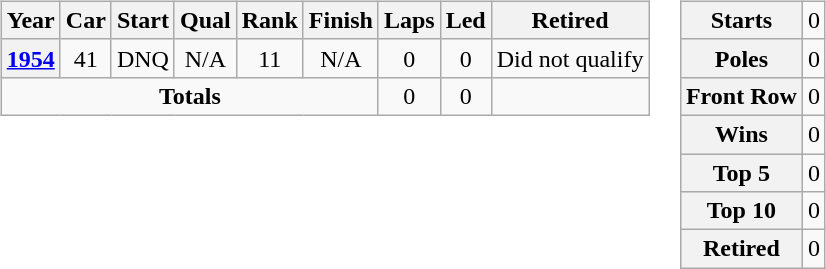<table>
<tr ---- valign="top">
<td><br><table class="wikitable" style="text-align:center">
<tr>
<th>Year</th>
<th>Car</th>
<th>Start</th>
<th>Qual</th>
<th>Rank</th>
<th>Finish</th>
<th>Laps</th>
<th>Led</th>
<th>Retired</th>
</tr>
<tr>
<th><a href='#'>1954</a></th>
<td>41</td>
<td>DNQ</td>
<td>N/A</td>
<td>11</td>
<td>N/A</td>
<td>0</td>
<td>0</td>
<td>Did not qualify</td>
</tr>
<tr>
<td colspan="6"><strong>Totals</strong></td>
<td>0</td>
<td>0</td>
<td></td>
</tr>
</table>
</td>
<td><br><table class="wikitable" style="text-align:center">
<tr>
<th>Starts</th>
<td>0</td>
</tr>
<tr>
<th>Poles</th>
<td>0</td>
</tr>
<tr>
<th>Front Row</th>
<td>0</td>
</tr>
<tr>
<th>Wins</th>
<td>0</td>
</tr>
<tr>
<th>Top 5</th>
<td>0</td>
</tr>
<tr>
<th>Top 10</th>
<td>0</td>
</tr>
<tr>
<th>Retired</th>
<td>0</td>
</tr>
</table>
</td>
</tr>
</table>
